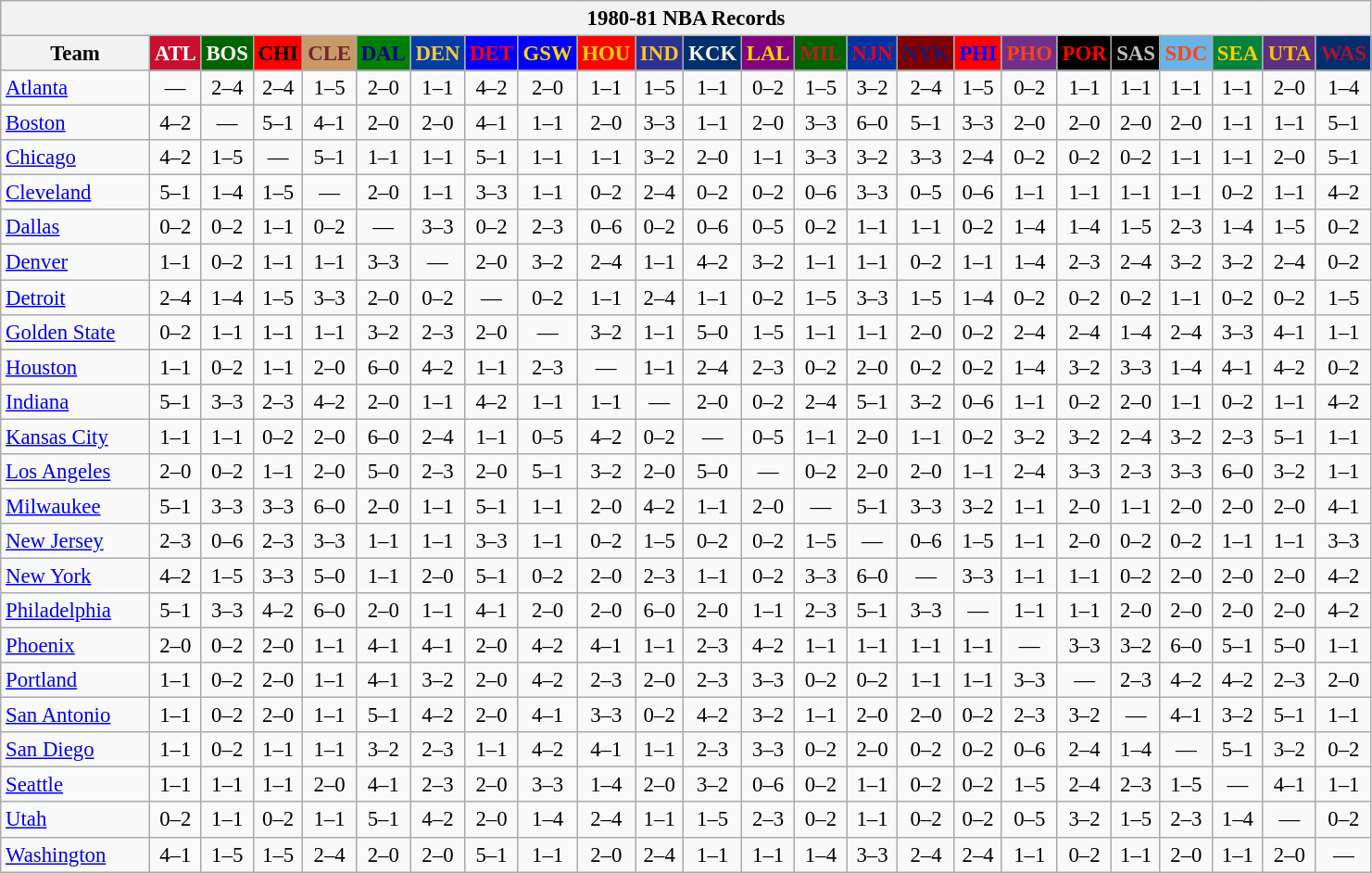<table class="wikitable" style="font-size:95%; text-align:center;">
<tr>
<th colspan=24>1980-81 NBA Records</th>
</tr>
<tr>
<th width=100>Team</th>
<th style="background:#C90F2E;color:#FFFFFF;width=35">ATL</th>
<th style="background:#006400;color:#FFFFFF;width=35">BOS</th>
<th style="background:#FF0000;color:#000000;width=35">CHI</th>
<th style="background:#C89A69;color:#77222F;width=35">CLE</th>
<th style="background:#008000;color:#00008B;width=35">DAL</th>
<th style="background:#003EA4;color:#FDC835;width=35">DEN</th>
<th style="background:#0000FF;color:#FF0000;width=35">DET</th>
<th style="background:#0000FF;color:#FFD700;width=35">GSW</th>
<th style="background:#FF0000;color:#FFD700;width=35">HOU</th>
<th style="background:#2C3294;color:#FCC624;width=35">IND</th>
<th style="background:#012F6B;color:#FFFFFF;width=35">KCK</th>
<th style="background:#800080;color:#FFD700;width=35">LAL</th>
<th style="background:#006400;color:#B22222;width=35">MIL</th>
<th style="background:#0032A1;color:#E5002B;width=35">NJN</th>
<th style="background:#800000;color:#191970;width=35">NYK</th>
<th style="background:#FF0000;color:#0000FF;width=35">PHI</th>
<th style="background:#702F8B;color:#FA4417;width=35">PHO</th>
<th style="background:#000000;color:#FF0000;width=35">POR</th>
<th style="background:#000000;color:#C0C0C0;width=35">SAS</th>
<th style="background:#6BB3E6;color:#FA4518;width=35">SDC</th>
<th style="background:#00843D;color:#FFCD01;width=35">SEA</th>
<th style="background:#5C2F83;color:#FCC200;width=35">UTA</th>
<th style="background:#012F6D;color:#BA0C2F;width=35">WAS</th>
</tr>
<tr>
<td style="text-align:left;"><a href='#'>Atlanta</a></td>
<td>—</td>
<td>2–4</td>
<td>2–4</td>
<td>1–5</td>
<td>2–0</td>
<td>1–1</td>
<td>4–2</td>
<td>2–0</td>
<td>1–1</td>
<td>1–5</td>
<td>1–1</td>
<td>0–2</td>
<td>1–5</td>
<td>3–2</td>
<td>2–4</td>
<td>1–5</td>
<td>0–2</td>
<td>1–1</td>
<td>1–1</td>
<td>1–1</td>
<td>1–1</td>
<td>2–0</td>
<td>1–4</td>
</tr>
<tr>
<td style="text-align:left;"><a href='#'>Boston</a></td>
<td>4–2</td>
<td>—</td>
<td>5–1</td>
<td>4–1</td>
<td>2–0</td>
<td>2–0</td>
<td>4–1</td>
<td>1–1</td>
<td>2–0</td>
<td>3–3</td>
<td>1–1</td>
<td>2–0</td>
<td>3–3</td>
<td>6–0</td>
<td>5–1</td>
<td>3–3</td>
<td>2–0</td>
<td>2–0</td>
<td>2–0</td>
<td>2–0</td>
<td>1–1</td>
<td>1–1</td>
<td>5–1</td>
</tr>
<tr>
<td style="text-align:left;"><a href='#'>Chicago</a></td>
<td>4–2</td>
<td>1–5</td>
<td>—</td>
<td>5–1</td>
<td>1–1</td>
<td>1–1</td>
<td>5–1</td>
<td>1–1</td>
<td>1–1</td>
<td>3–2</td>
<td>2–0</td>
<td>1–1</td>
<td>3–3</td>
<td>3–2</td>
<td>3–3</td>
<td>2–4</td>
<td>0–2</td>
<td>0–2</td>
<td>0–2</td>
<td>1–1</td>
<td>1–1</td>
<td>2–0</td>
<td>5–1</td>
</tr>
<tr>
<td style="text-align:left;"><a href='#'>Cleveland</a></td>
<td>5–1</td>
<td>1–4</td>
<td>1–5</td>
<td>—</td>
<td>2–0</td>
<td>1–1</td>
<td>3–3</td>
<td>1–1</td>
<td>0–2</td>
<td>2–4</td>
<td>0–2</td>
<td>0–2</td>
<td>0–6</td>
<td>3–3</td>
<td>0–5</td>
<td>0–6</td>
<td>1–1</td>
<td>1–1</td>
<td>1–1</td>
<td>1–1</td>
<td>0–2</td>
<td>1–1</td>
<td>4–2</td>
</tr>
<tr>
<td style="text-align:left;"><a href='#'>Dallas</a></td>
<td>0–2</td>
<td>0–2</td>
<td>1–1</td>
<td>0–2</td>
<td>—</td>
<td>3–3</td>
<td>0–2</td>
<td>2–3</td>
<td>0–6</td>
<td>0–2</td>
<td>0–6</td>
<td>0–5</td>
<td>0–2</td>
<td>1–1</td>
<td>1–1</td>
<td>0–2</td>
<td>1–4</td>
<td>1–4</td>
<td>1–5</td>
<td>2–3</td>
<td>1–4</td>
<td>1–5</td>
<td>0–2</td>
</tr>
<tr>
<td style="text-align:left;"><a href='#'>Denver</a></td>
<td>1–1</td>
<td>0–2</td>
<td>1–1</td>
<td>1–1</td>
<td>3–3</td>
<td>—</td>
<td>2–0</td>
<td>3–2</td>
<td>2–4</td>
<td>1–1</td>
<td>4–2</td>
<td>3–2</td>
<td>1–1</td>
<td>1–1</td>
<td>0–2</td>
<td>1–1</td>
<td>1–4</td>
<td>2–3</td>
<td>2–4</td>
<td>3–2</td>
<td>3–2</td>
<td>2–4</td>
<td>0–2</td>
</tr>
<tr>
<td style="text-align:left;"><a href='#'>Detroit</a></td>
<td>2–4</td>
<td>1–4</td>
<td>1–5</td>
<td>3–3</td>
<td>2–0</td>
<td>0–2</td>
<td>—</td>
<td>0–2</td>
<td>1–1</td>
<td>2–4</td>
<td>1–1</td>
<td>0–2</td>
<td>1–5</td>
<td>3–3</td>
<td>1–5</td>
<td>1–4</td>
<td>0–2</td>
<td>0–2</td>
<td>0–2</td>
<td>1–1</td>
<td>0–2</td>
<td>0–2</td>
<td>1–5</td>
</tr>
<tr>
<td style="text-align:left;"><a href='#'>Golden State</a></td>
<td>0–2</td>
<td>1–1</td>
<td>1–1</td>
<td>1–1</td>
<td>3–2</td>
<td>2–3</td>
<td>2–0</td>
<td>—</td>
<td>3–2</td>
<td>1–1</td>
<td>5–0</td>
<td>1–5</td>
<td>1–1</td>
<td>1–1</td>
<td>2–0</td>
<td>0–2</td>
<td>2–4</td>
<td>2–4</td>
<td>1–4</td>
<td>2–4</td>
<td>3–3</td>
<td>4–1</td>
<td>1–1</td>
</tr>
<tr>
<td style="text-align:left;"><a href='#'>Houston</a></td>
<td>1–1</td>
<td>0–2</td>
<td>1–1</td>
<td>2–0</td>
<td>6–0</td>
<td>4–2</td>
<td>1–1</td>
<td>2–3</td>
<td>—</td>
<td>1–1</td>
<td>2–4</td>
<td>2–3</td>
<td>0–2</td>
<td>2–0</td>
<td>0–2</td>
<td>0–2</td>
<td>1–4</td>
<td>3–2</td>
<td>3–3</td>
<td>1–4</td>
<td>4–1</td>
<td>4–2</td>
<td>0–2</td>
</tr>
<tr>
<td style="text-align:left;"><a href='#'>Indiana</a></td>
<td>5–1</td>
<td>3–3</td>
<td>2–3</td>
<td>4–2</td>
<td>2–0</td>
<td>1–1</td>
<td>4–2</td>
<td>1–1</td>
<td>1–1</td>
<td>—</td>
<td>2–0</td>
<td>0–2</td>
<td>2–4</td>
<td>5–1</td>
<td>3–2</td>
<td>0–6</td>
<td>1–1</td>
<td>0–2</td>
<td>2–0</td>
<td>1–1</td>
<td>0–2</td>
<td>1–1</td>
<td>4–2</td>
</tr>
<tr>
<td style="text-align:left;"><a href='#'>Kansas City</a></td>
<td>1–1</td>
<td>1–1</td>
<td>0–2</td>
<td>2–0</td>
<td>6–0</td>
<td>2–4</td>
<td>1–1</td>
<td>0–5</td>
<td>4–2</td>
<td>0–2</td>
<td>—</td>
<td>0–5</td>
<td>1–1</td>
<td>2–0</td>
<td>1–1</td>
<td>0–2</td>
<td>3–2</td>
<td>3–2</td>
<td>2–4</td>
<td>3–2</td>
<td>2–3</td>
<td>5–1</td>
<td>1–1</td>
</tr>
<tr>
<td style="text-align:left;"><a href='#'>Los Angeles</a></td>
<td>2–0</td>
<td>0–2</td>
<td>1–1</td>
<td>2–0</td>
<td>5–0</td>
<td>2–3</td>
<td>2–0</td>
<td>5–1</td>
<td>3–2</td>
<td>2–0</td>
<td>5–0</td>
<td>—</td>
<td>0–2</td>
<td>2–0</td>
<td>2–0</td>
<td>1–1</td>
<td>2–4</td>
<td>3–3</td>
<td>2–3</td>
<td>3–3</td>
<td>6–0</td>
<td>3–2</td>
<td>1–1</td>
</tr>
<tr>
<td style="text-align:left;"><a href='#'>Milwaukee</a></td>
<td>5–1</td>
<td>3–3</td>
<td>3–3</td>
<td>6–0</td>
<td>2–0</td>
<td>1–1</td>
<td>5–1</td>
<td>1–1</td>
<td>2–0</td>
<td>4–2</td>
<td>1–1</td>
<td>2–0</td>
<td>—</td>
<td>5–1</td>
<td>3–3</td>
<td>3–2</td>
<td>1–1</td>
<td>2–0</td>
<td>1–1</td>
<td>2–0</td>
<td>2–0</td>
<td>2–0</td>
<td>4–1</td>
</tr>
<tr>
<td style="text-align:left;"><a href='#'>New Jersey</a></td>
<td>2–3</td>
<td>0–6</td>
<td>2–3</td>
<td>3–3</td>
<td>1–1</td>
<td>1–1</td>
<td>3–3</td>
<td>1–1</td>
<td>0–2</td>
<td>1–5</td>
<td>0–2</td>
<td>0–2</td>
<td>1–5</td>
<td>—</td>
<td>0–6</td>
<td>1–5</td>
<td>1–1</td>
<td>2–0</td>
<td>0–2</td>
<td>0–2</td>
<td>1–1</td>
<td>1–1</td>
<td>3–3</td>
</tr>
<tr>
<td style="text-align:left;"><a href='#'>New York</a></td>
<td>4–2</td>
<td>1–5</td>
<td>3–3</td>
<td>5–0</td>
<td>1–1</td>
<td>2–0</td>
<td>5–1</td>
<td>0–2</td>
<td>2–0</td>
<td>2–3</td>
<td>1–1</td>
<td>0–2</td>
<td>3–3</td>
<td>6–0</td>
<td>—</td>
<td>3–3</td>
<td>1–1</td>
<td>1–1</td>
<td>0–2</td>
<td>2–0</td>
<td>2–0</td>
<td>2–0</td>
<td>4–2</td>
</tr>
<tr>
<td style="text-align:left;"><a href='#'>Philadelphia</a></td>
<td>5–1</td>
<td>3–3</td>
<td>4–2</td>
<td>6–0</td>
<td>2–0</td>
<td>1–1</td>
<td>4–1</td>
<td>2–0</td>
<td>2–0</td>
<td>6–0</td>
<td>2–0</td>
<td>1–1</td>
<td>2–3</td>
<td>5–1</td>
<td>3–3</td>
<td>—</td>
<td>1–1</td>
<td>1–1</td>
<td>2–0</td>
<td>2–0</td>
<td>2–0</td>
<td>2–0</td>
<td>4–2</td>
</tr>
<tr>
<td style="text-align:left;"><a href='#'>Phoenix</a></td>
<td>2–0</td>
<td>0–2</td>
<td>2–0</td>
<td>1–1</td>
<td>4–1</td>
<td>4–1</td>
<td>2–0</td>
<td>4–2</td>
<td>4–1</td>
<td>1–1</td>
<td>2–3</td>
<td>4–2</td>
<td>1–1</td>
<td>1–1</td>
<td>1–1</td>
<td>1–1</td>
<td>—</td>
<td>3–3</td>
<td>3–2</td>
<td>6–0</td>
<td>5–1</td>
<td>5–0</td>
<td>1–1</td>
</tr>
<tr>
<td style="text-align:left;"><a href='#'>Portland</a></td>
<td>1–1</td>
<td>0–2</td>
<td>2–0</td>
<td>1–1</td>
<td>4–1</td>
<td>3–2</td>
<td>2–0</td>
<td>4–2</td>
<td>2–3</td>
<td>2–0</td>
<td>2–3</td>
<td>3–3</td>
<td>0–2</td>
<td>0–2</td>
<td>1–1</td>
<td>1–1</td>
<td>3–3</td>
<td>—</td>
<td>2–3</td>
<td>4–2</td>
<td>4–2</td>
<td>2–3</td>
<td>2–0</td>
</tr>
<tr>
<td style="text-align:left;"><a href='#'>San Antonio</a></td>
<td>1–1</td>
<td>0–2</td>
<td>2–0</td>
<td>1–1</td>
<td>5–1</td>
<td>4–2</td>
<td>2–0</td>
<td>4–1</td>
<td>3–3</td>
<td>0–2</td>
<td>4–2</td>
<td>3–2</td>
<td>1–1</td>
<td>2–0</td>
<td>2–0</td>
<td>0–2</td>
<td>2–3</td>
<td>3–2</td>
<td>—</td>
<td>4–1</td>
<td>3–2</td>
<td>5–1</td>
<td>1–1</td>
</tr>
<tr>
<td style="text-align:left;"><a href='#'>San Diego</a></td>
<td>1–1</td>
<td>0–2</td>
<td>1–1</td>
<td>1–1</td>
<td>3–2</td>
<td>2–3</td>
<td>1–1</td>
<td>4–2</td>
<td>4–1</td>
<td>1–1</td>
<td>2–3</td>
<td>3–3</td>
<td>0–2</td>
<td>2–0</td>
<td>0–2</td>
<td>0–2</td>
<td>0–6</td>
<td>2–4</td>
<td>1–4</td>
<td>—</td>
<td>5–1</td>
<td>3–2</td>
<td>0–2</td>
</tr>
<tr>
<td style="text-align:left;"><a href='#'>Seattle</a></td>
<td>1–1</td>
<td>1–1</td>
<td>1–1</td>
<td>2–0</td>
<td>4–1</td>
<td>2–3</td>
<td>2–0</td>
<td>3–3</td>
<td>1–4</td>
<td>2–0</td>
<td>3–2</td>
<td>0–6</td>
<td>0–2</td>
<td>1–1</td>
<td>0–2</td>
<td>0–2</td>
<td>1–5</td>
<td>2–4</td>
<td>2–3</td>
<td>1–5</td>
<td>—</td>
<td>4–1</td>
<td>1–1</td>
</tr>
<tr>
<td style="text-align:left;"><a href='#'>Utah</a></td>
<td>0–2</td>
<td>1–1</td>
<td>0–2</td>
<td>1–1</td>
<td>5–1</td>
<td>4–2</td>
<td>2–0</td>
<td>1–4</td>
<td>2–4</td>
<td>1–1</td>
<td>1–5</td>
<td>2–3</td>
<td>0–2</td>
<td>1–1</td>
<td>0–2</td>
<td>0–2</td>
<td>0–5</td>
<td>3–2</td>
<td>1–5</td>
<td>2–3</td>
<td>1–4</td>
<td>—</td>
<td>0–2</td>
</tr>
<tr>
<td style="text-align:left;"><a href='#'>Washington</a></td>
<td>4–1</td>
<td>1–5</td>
<td>1–5</td>
<td>2–4</td>
<td>2–0</td>
<td>2–0</td>
<td>5–1</td>
<td>1–1</td>
<td>2–0</td>
<td>2–4</td>
<td>1–1</td>
<td>1–1</td>
<td>1–4</td>
<td>3–3</td>
<td>2–4</td>
<td>2–4</td>
<td>1–1</td>
<td>0–2</td>
<td>1–1</td>
<td>2–0</td>
<td>1–1</td>
<td>2–0</td>
<td>—</td>
</tr>
</table>
